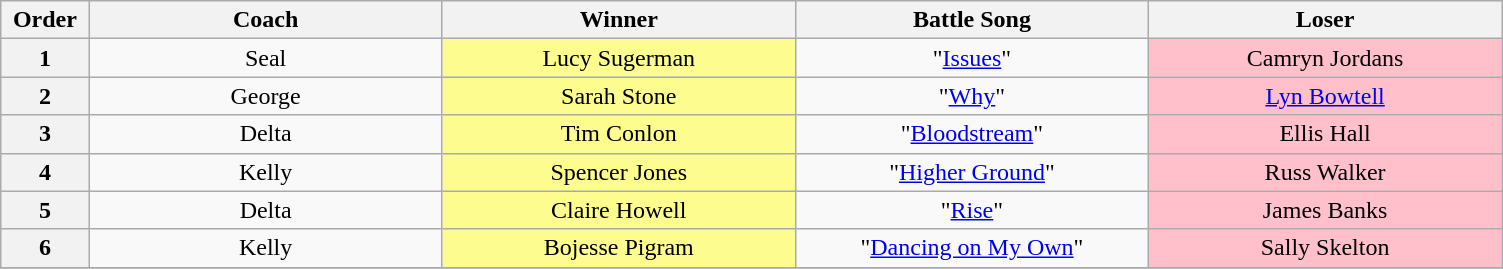<table class="wikitable sortable" style="text-align: center; width: auto;">
<tr>
<th style="width:5%;">Order</th>
<th style="width:20%;">Coach</th>
<th style="width:20%;">Winner</th>
<th style="width:20%;">Battle Song</th>
<th style="width:20%;">Loser</th>
</tr>
<tr>
<th>1</th>
<td>Seal</td>
<td bgcolor="#fdfc8f">Lucy Sugerman</td>
<td>"<a href='#'>Issues</a>"</td>
<td bgcolor="pink">Camryn Jordans</td>
</tr>
<tr>
<th>2</th>
<td>George</td>
<td bgcolor="#fdfc8f">Sarah Stone</td>
<td>"<a href='#'>Why</a>"</td>
<td bgcolor="pink"><a href='#'>Lyn Bowtell</a></td>
</tr>
<tr>
<th>3</th>
<td>Delta</td>
<td bgcolor="#fdfc8f">Tim Conlon</td>
<td>"<a href='#'>Bloodstream</a>"</td>
<td bgcolor="pink">Ellis Hall</td>
</tr>
<tr>
<th>4</th>
<td>Kelly</td>
<td bgcolor="#fdfc8f">Spencer Jones</td>
<td>"<a href='#'>Higher Ground</a>"</td>
<td bgcolor="pink">Russ Walker</td>
</tr>
<tr>
<th>5</th>
<td>Delta</td>
<td bgcolor="#fdfc8f">Claire Howell</td>
<td>"<a href='#'>Rise</a>"</td>
<td bgcolor="pink">James Banks</td>
</tr>
<tr>
<th>6</th>
<td>Kelly</td>
<td bgcolor="#fdfc8f">Bojesse Pigram</td>
<td>"<a href='#'>Dancing on My Own</a>"</td>
<td bgcolor="pink">Sally Skelton</td>
</tr>
<tr>
</tr>
</table>
